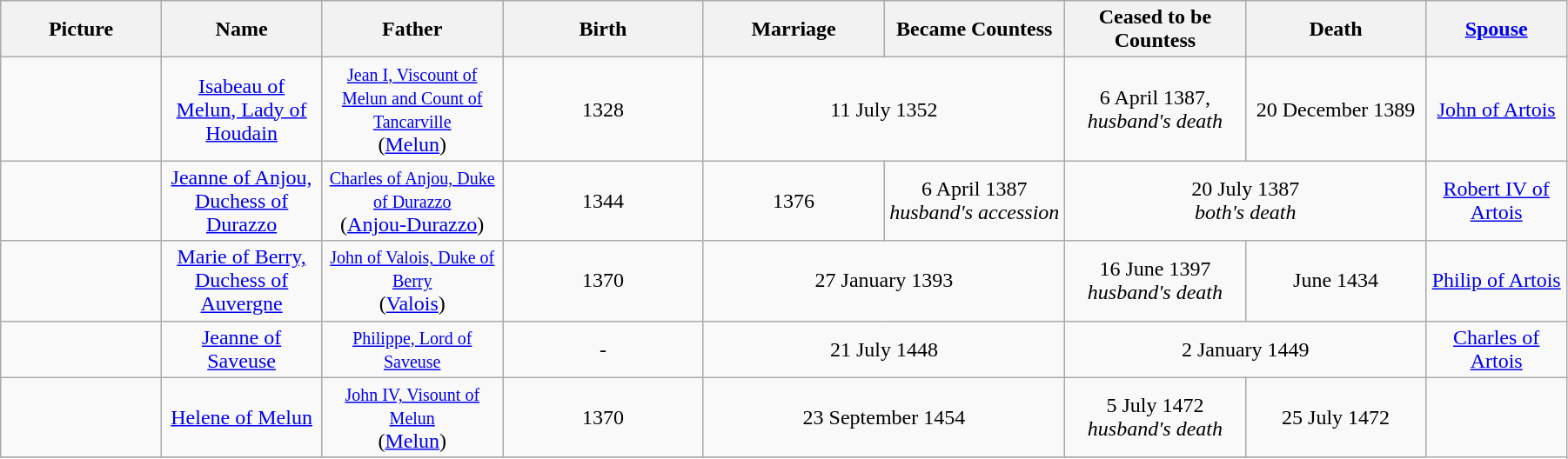<table width=95% class="wikitable">
<tr>
<th width = "8%">Picture</th>
<th width = "8%">Name</th>
<th width = "9%">Father</th>
<th width = "10%">Birth</th>
<th width = "9%">Marriage</th>
<th width = "9%">Became Countess</th>
<th width = "9%">Ceased to be Countess</th>
<th width = "9%">Death</th>
<th width = "7%"><a href='#'>Spouse</a></th>
</tr>
<tr>
<td align="center"></td>
<td align="center"><a href='#'>Isabeau of Melun, Lady of Houdain</a></td>
<td align="center"><small><a href='#'>Jean I, Viscount of Melun and Count of Tancarville</a></small><br>(<a href='#'>Melun</a>)</td>
<td align="center">1328</td>
<td align="center" colspan="2">11 July 1352</td>
<td align="center">6 April 1387,<br><em>husband's death</em></td>
<td align="center">20 December 1389</td>
<td align="center"><a href='#'>John of Artois</a></td>
</tr>
<tr>
<td align="center"></td>
<td align="center"><a href='#'>Jeanne of Anjou, Duchess of Durazzo</a></td>
<td align="center"><small><a href='#'>Charles of Anjou, Duke of Durazzo</a></small><br>(<a href='#'>Anjou-Durazzo</a>)</td>
<td align="center">1344</td>
<td align="center">1376</td>
<td align="center">6 April 1387<br><em>husband's accession</em></td>
<td align="center" colspan="2">20 July 1387<br><em>both's death</em></td>
<td align="center"><a href='#'>Robert IV of Artois</a></td>
</tr>
<tr>
<td align="center"></td>
<td align="center"><a href='#'>Marie of Berry, Duchess of Auvergne</a></td>
<td align="center"><small><a href='#'>John of Valois, Duke of Berry</a></small><br> (<a href='#'>Valois</a>)</td>
<td align="center">1370</td>
<td align="center" colspan="2">27 January 1393</td>
<td align="center">16 June 1397<br><em>husband's death</em></td>
<td align="center">June 1434</td>
<td align="center"><a href='#'>Philip of Artois</a></td>
</tr>
<tr>
<td align="center"></td>
<td align="center"><a href='#'>Jeanne of Saveuse</a></td>
<td align="center"><small><a href='#'>Philippe, Lord of Saveuse</a></small></td>
<td align="center">-</td>
<td align="center" colspan="2">21 July 1448</td>
<td align="center" colspan="2">2 January 1449</td>
<td align="center"><a href='#'>Charles of Artois</a></td>
</tr>
<tr>
<td align="center"></td>
<td align="center"><a href='#'>Helene of Melun</a></td>
<td align="center"><small><a href='#'>John IV, Visount of Melun</a></small><br> (<a href='#'>Melun</a>)</td>
<td align="center">1370</td>
<td align="center" colspan="2">23 September 1454</td>
<td align="center">5 July 1472<br><em>husband's death</em></td>
<td align="center">25 July 1472</td>
</tr>
<tr>
</tr>
</table>
